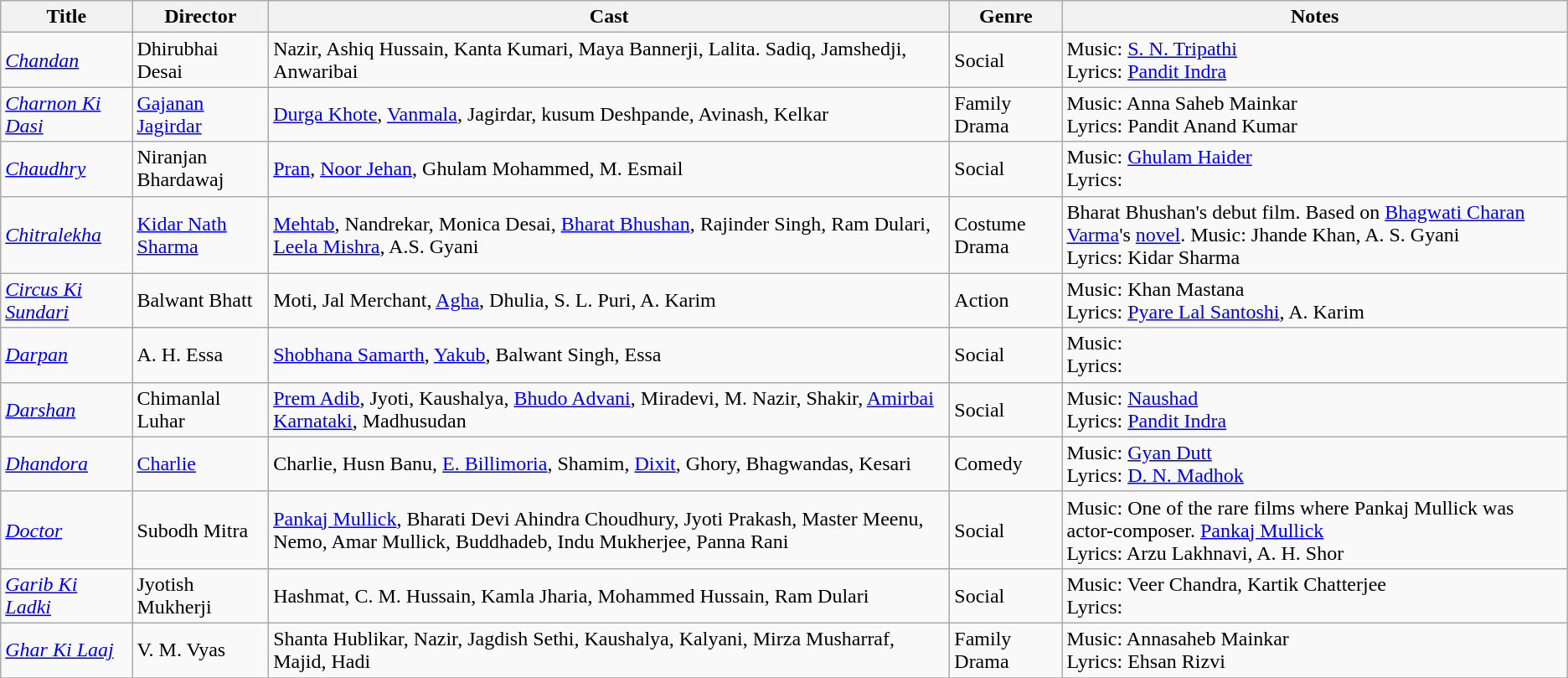<table class="wikitable sortable">
<tr>
<th>Title</th>
<th>Director</th>
<th>Cast</th>
<th>Genre</th>
<th>Notes</th>
</tr>
<tr>
<td><em><a href='#'>Chandan</a></em></td>
<td>Dhirubhai Desai</td>
<td>Nazir, Ashiq Hussain, Kanta Kumari, Maya Bannerji, Lalita. Sadiq, Jamshedji, Anwaribai</td>
<td>Social</td>
<td>Music: <a href='#'>S. N. Tripathi</a><br>Lyrics: <a href='#'>Pandit Indra</a></td>
</tr>
<tr>
<td><em><a href='#'>Charnon Ki Dasi</a></em></td>
<td><a href='#'>Gajanan Jagirdar</a></td>
<td><a href='#'>Durga Khote</a>, <a href='#'>Vanmala</a>, Jagirdar, kusum Deshpande, Avinash, Kelkar</td>
<td>Family Drama</td>
<td>Music: Anna Saheb Mainkar<br>Lyrics: Pandit Anand Kumar</td>
</tr>
<tr>
<td><em><a href='#'>Chaudhry</a></em></td>
<td>Niranjan Bhardawaj</td>
<td><a href='#'>Pran</a>, <a href='#'>Noor Jehan</a>, Ghulam Mohammed, M. Esmail</td>
<td>Social</td>
<td>Music: <a href='#'>Ghulam Haider</a><br>Lyrics:</td>
</tr>
<tr>
<td><em><a href='#'>Chitralekha</a></em></td>
<td><a href='#'>Kidar Nath Sharma</a></td>
<td><a href='#'>Mehtab</a>, Nandrekar, Monica Desai, <a href='#'>Bharat Bhushan</a>, Rajinder Singh, Ram Dulari, <a href='#'>Leela Mishra</a>, A.S. Gyani</td>
<td>Costume Drama</td>
<td>Bharat Bhushan's debut film. Based on <a href='#'>Bhagwati Charan Varma</a>'s <a href='#'>novel</a>. Music: Jhande Khan, A. S. Gyani<br>Lyrics: Kidar Sharma</td>
</tr>
<tr>
<td><em><a href='#'>Circus Ki Sundari</a></em></td>
<td>Balwant Bhatt</td>
<td>Moti, Jal Merchant, <a href='#'>Agha</a>, Dhulia, S. L. Puri, A. Karim</td>
<td>Action</td>
<td>Music: Khan Mastana <br>Lyrics: <a href='#'>Pyare Lal Santoshi</a>, A. Karim</td>
</tr>
<tr>
<td><em><a href='#'>Darpan</a></em></td>
<td>A. H. Essa</td>
<td><a href='#'>Shobhana Samarth</a>, <a href='#'>Yakub</a>, Balwant Singh, Essa</td>
<td>Social</td>
<td>Music: <br>Lyrics:</td>
</tr>
<tr>
<td><em><a href='#'>Darshan</a></em></td>
<td>Chimanlal Luhar</td>
<td><a href='#'>Prem Adib</a>, Jyoti, Kaushalya,  <a href='#'>Bhudo Advani</a>, Miradevi,  M. Nazir, Shakir, <a href='#'>Amirbai Karnataki</a>, Madhusudan</td>
<td>Social</td>
<td>Music: <a href='#'>Naushad</a><br>Lyrics: <a href='#'>Pandit Indra</a></td>
</tr>
<tr>
<td><em><a href='#'>Dhandora</a></em></td>
<td><a href='#'>Charlie</a></td>
<td>Charlie, Husn Banu, <a href='#'>E. Billimoria</a>,  Shamim, <a href='#'>Dixit</a>, Ghory, Bhagwandas, Kesari</td>
<td>Comedy</td>
<td>Music: <a href='#'>Gyan Dutt</a><br>Lyrics: <a href='#'>D. N. Madhok</a></td>
</tr>
<tr>
<td><em><a href='#'>Doctor</a></em></td>
<td>Subodh Mitra</td>
<td><a href='#'>Pankaj Mullick</a>, Bharati Devi Ahindra Choudhury, Jyoti Prakash, Master Meenu, Nemo, Amar Mullick, Buddhadeb, Indu Mukherjee, Panna Rani</td>
<td>Social</td>
<td>Music: One of the rare films where Pankaj Mullick was actor-composer. <a href='#'>Pankaj Mullick</a><br>Lyrics: Arzu Lakhnavi, A. H. Shor</td>
</tr>
<tr>
<td><em><a href='#'>Garib Ki Ladki</a></em></td>
<td>Jyotish Mukherji</td>
<td>Hashmat, C. M. Hussain, Kamla Jharia, Mohammed Hussain, Ram Dulari</td>
<td>Social</td>
<td>Music: Veer Chandra, Kartik Chatterjee<br>Lyrics:</td>
</tr>
<tr>
<td><em><a href='#'>Ghar Ki Laaj</a></em></td>
<td>V. M. Vyas</td>
<td>Shanta Hublikar,   Nazir, Jagdish Sethi, Kaushalya, Kalyani, Mirza Musharraf, Majid, Hadi</td>
<td>Family Drama</td>
<td>Music: Annasaheb Mainkar<br>Lyrics: Ehsan Rizvi</td>
</tr>
<tr>
</tr>
</table>
